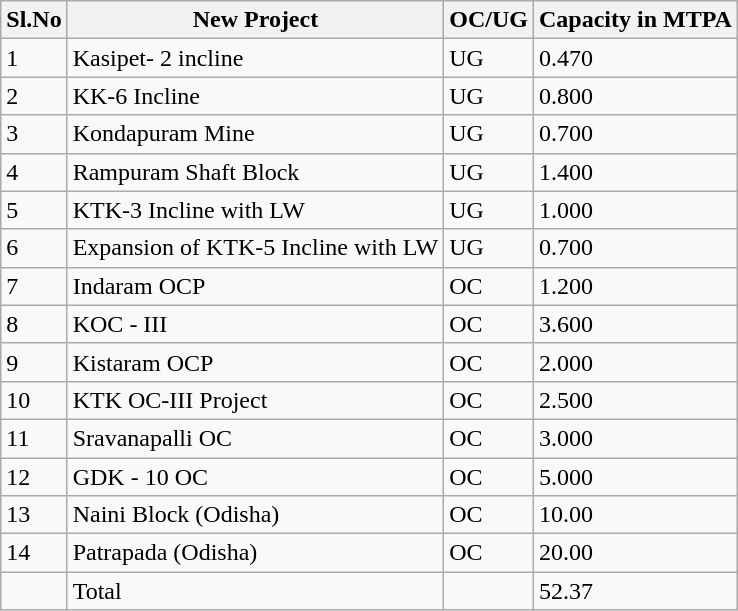<table class="wikitable">
<tr>
<th>Sl.No</th>
<th>New Project</th>
<th>OC/UG</th>
<th>Capacity in MTPA</th>
</tr>
<tr>
<td>1</td>
<td>Kasipet- 2 incline</td>
<td>UG</td>
<td>0.470</td>
</tr>
<tr>
<td>2</td>
<td>KK-6 Incline</td>
<td>UG</td>
<td>0.800</td>
</tr>
<tr>
<td>3</td>
<td>Kondapuram Mine</td>
<td>UG</td>
<td>0.700</td>
</tr>
<tr>
<td>4</td>
<td>Rampuram Shaft Block</td>
<td>UG</td>
<td>1.400</td>
</tr>
<tr>
<td>5</td>
<td>KTK-3 Incline with LW</td>
<td>UG</td>
<td>1.000</td>
</tr>
<tr>
<td>6</td>
<td>Expansion of KTK-5 Incline with LW</td>
<td>UG</td>
<td>0.700</td>
</tr>
<tr>
<td>7</td>
<td>Indaram OCP</td>
<td>OC</td>
<td>1.200</td>
</tr>
<tr>
<td>8</td>
<td>KOC - III</td>
<td>OC</td>
<td>3.600</td>
</tr>
<tr>
<td>9</td>
<td>Kistaram OCP</td>
<td>OC</td>
<td>2.000</td>
</tr>
<tr>
<td>10</td>
<td>KTK OC-III Project</td>
<td>OC</td>
<td>2.500</td>
</tr>
<tr>
<td>11</td>
<td>Sravanapalli OC</td>
<td>OC</td>
<td>3.000</td>
</tr>
<tr>
<td>12</td>
<td>GDK - 10 OC</td>
<td>OC</td>
<td>5.000</td>
</tr>
<tr>
<td>13</td>
<td>Naini Block (Odisha)</td>
<td>OC</td>
<td>10.00</td>
</tr>
<tr>
<td>14</td>
<td>Patrapada (Odisha)</td>
<td>OC</td>
<td>20.00</td>
</tr>
<tr>
<td></td>
<td>Total</td>
<td></td>
<td>52.37</td>
</tr>
</table>
